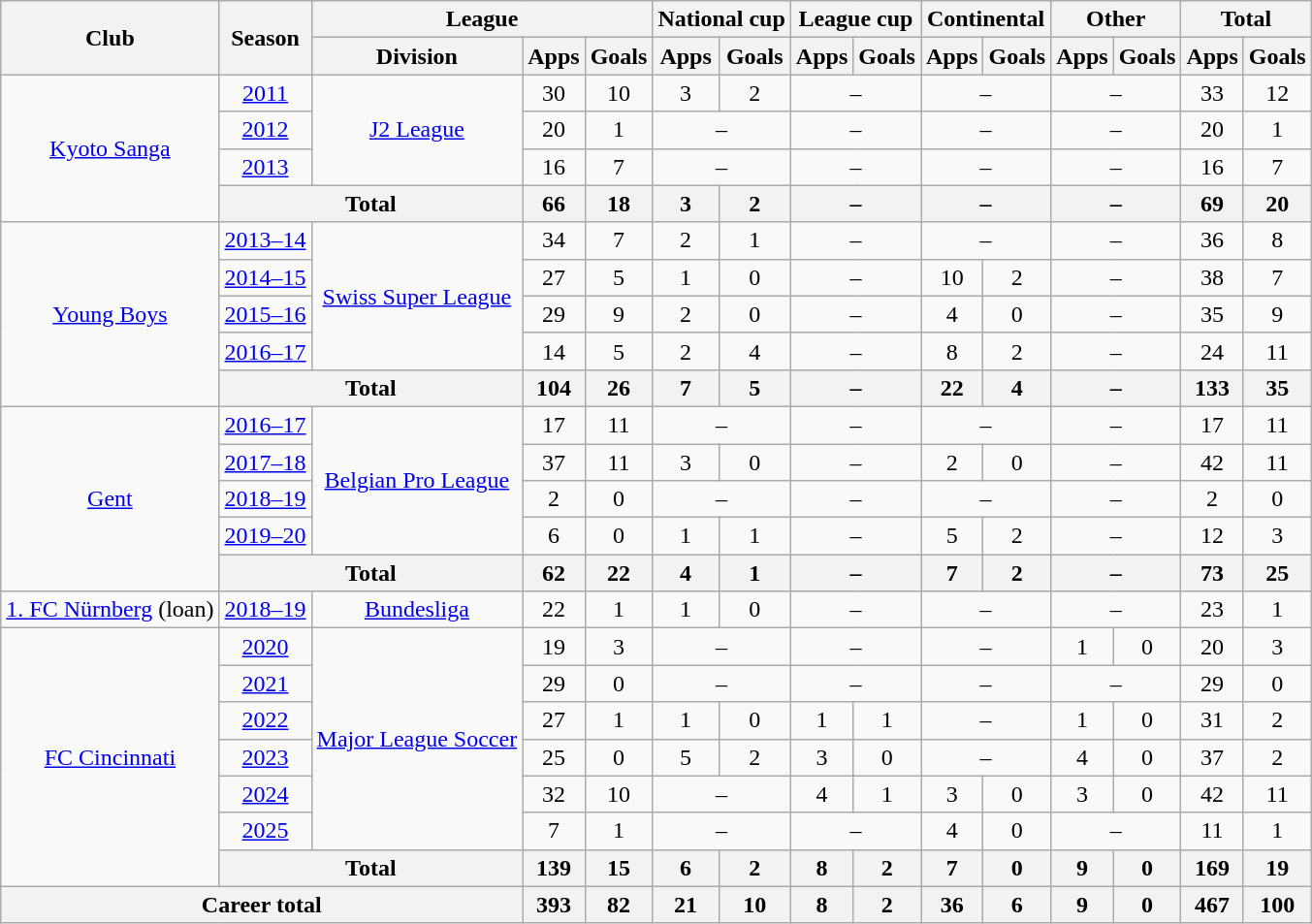<table class="wikitable" style="text-align:center;">
<tr>
<th rowspan="2">Club</th>
<th rowspan="2">Season</th>
<th colspan="3">League</th>
<th colspan="2">National cup</th>
<th colspan="2">League cup</th>
<th colspan="2">Continental</th>
<th colspan="2">Other</th>
<th colspan="2">Total</th>
</tr>
<tr>
<th>Division</th>
<th>Apps</th>
<th>Goals</th>
<th>Apps</th>
<th>Goals</th>
<th>Apps</th>
<th>Goals</th>
<th>Apps</th>
<th>Goals</th>
<th>Apps</th>
<th>Goals</th>
<th>Apps</th>
<th>Goals</th>
</tr>
<tr>
<td rowspan="4"><a href='#'>Kyoto Sanga</a></td>
<td><a href='#'>2011</a></td>
<td rowspan="3"><a href='#'>J2 League</a></td>
<td>30</td>
<td>10</td>
<td>3</td>
<td>2</td>
<td colspan="2">–</td>
<td colspan="2">–</td>
<td colspan="2">–</td>
<td>33</td>
<td>12</td>
</tr>
<tr>
<td><a href='#'>2012</a></td>
<td>20</td>
<td>1</td>
<td colspan="2">–</td>
<td colspan="2">–</td>
<td colspan="2">–</td>
<td colspan="2">–</td>
<td>20</td>
<td>1</td>
</tr>
<tr>
<td><a href='#'>2013</a></td>
<td>16</td>
<td>7</td>
<td colspan="2">–</td>
<td colspan="2">–</td>
<td colspan="2">–</td>
<td colspan="2">–</td>
<td>16</td>
<td>7</td>
</tr>
<tr>
<th colspan="2">Total</th>
<th>66</th>
<th>18</th>
<th>3</th>
<th>2</th>
<th colspan="2">–</th>
<th colspan="2">–</th>
<th colspan="2">–</th>
<th>69</th>
<th>20</th>
</tr>
<tr>
<td rowspan="5"><a href='#'>Young Boys</a></td>
<td><a href='#'>2013–14</a></td>
<td rowspan="4"><a href='#'>Swiss Super League</a></td>
<td>34</td>
<td>7</td>
<td>2</td>
<td>1</td>
<td colspan="2">–</td>
<td colspan="2">–</td>
<td colspan="2">–</td>
<td>36</td>
<td>8</td>
</tr>
<tr>
<td><a href='#'>2014–15</a></td>
<td>27</td>
<td>5</td>
<td>1</td>
<td>0</td>
<td colspan="2">–</td>
<td>10</td>
<td>2</td>
<td colspan="2">–</td>
<td>38</td>
<td>7</td>
</tr>
<tr>
<td><a href='#'>2015–16</a></td>
<td>29</td>
<td>9</td>
<td>2</td>
<td>0</td>
<td colspan="2">–</td>
<td>4</td>
<td>0</td>
<td colspan="2">–</td>
<td>35</td>
<td>9</td>
</tr>
<tr>
<td><a href='#'>2016–17</a></td>
<td>14</td>
<td>5</td>
<td>2</td>
<td>4</td>
<td colspan="2">–</td>
<td>8</td>
<td>2</td>
<td colspan="2">–</td>
<td>24</td>
<td>11</td>
</tr>
<tr>
<th colspan="2">Total</th>
<th>104</th>
<th>26</th>
<th>7</th>
<th>5</th>
<th colspan="2">–</th>
<th>22</th>
<th>4</th>
<th colspan="2">–</th>
<th>133</th>
<th>35</th>
</tr>
<tr>
<td rowspan="5"><a href='#'>Gent</a></td>
<td><a href='#'>2016–17</a></td>
<td rowspan="4"><a href='#'>Belgian Pro League</a></td>
<td>17</td>
<td>11</td>
<td colspan="2">–</td>
<td colspan="2">–</td>
<td colspan="2">–</td>
<td colspan="2">–</td>
<td>17</td>
<td>11</td>
</tr>
<tr>
<td><a href='#'>2017–18</a></td>
<td>37</td>
<td>11</td>
<td>3</td>
<td>0</td>
<td colspan="2">–</td>
<td>2</td>
<td>0</td>
<td colspan="2">–</td>
<td>42</td>
<td>11</td>
</tr>
<tr>
<td><a href='#'>2018–19</a></td>
<td>2</td>
<td>0</td>
<td colspan="2">–</td>
<td colspan="2">–</td>
<td colspan="2">–</td>
<td colspan="2">–</td>
<td>2</td>
<td>0</td>
</tr>
<tr>
<td><a href='#'>2019–20</a></td>
<td>6</td>
<td>0</td>
<td>1</td>
<td>1</td>
<td colspan="2">–</td>
<td>5</td>
<td>2</td>
<td colspan="2">–</td>
<td>12</td>
<td>3</td>
</tr>
<tr>
<th colspan="2">Total</th>
<th>62</th>
<th>22</th>
<th>4</th>
<th>1</th>
<th colspan="2">–</th>
<th>7</th>
<th>2</th>
<th colspan="2">–</th>
<th>73</th>
<th>25</th>
</tr>
<tr>
<td><a href='#'>1. FC Nürnberg</a> (loan)</td>
<td><a href='#'>2018–19</a></td>
<td><a href='#'>Bundesliga</a></td>
<td>22</td>
<td>1</td>
<td>1</td>
<td>0</td>
<td colspan="2">–</td>
<td colspan="2">–</td>
<td colspan="2">–</td>
<td>23</td>
<td>1</td>
</tr>
<tr>
<td rowspan="7"><a href='#'>FC Cincinnati</a></td>
<td><a href='#'>2020</a></td>
<td rowspan="6"><a href='#'>Major League Soccer</a></td>
<td>19</td>
<td>3</td>
<td colspan="2">–</td>
<td colspan="2">–</td>
<td colspan="2">–</td>
<td>1</td>
<td>0</td>
<td>20</td>
<td>3</td>
</tr>
<tr>
<td><a href='#'>2021</a></td>
<td>29</td>
<td>0</td>
<td colspan="2">–</td>
<td colspan="2">–</td>
<td colspan="2">–</td>
<td colspan="2">–</td>
<td>29</td>
<td>0</td>
</tr>
<tr>
<td><a href='#'>2022</a></td>
<td>27</td>
<td>1</td>
<td>1</td>
<td>0</td>
<td>1</td>
<td>1</td>
<td colspan="2">–</td>
<td>1</td>
<td>0</td>
<td>31</td>
<td>2</td>
</tr>
<tr>
<td><a href='#'>2023</a></td>
<td>25</td>
<td>0</td>
<td>5</td>
<td>2</td>
<td>3</td>
<td>0</td>
<td colspan="2">–</td>
<td>4</td>
<td>0</td>
<td>37</td>
<td>2</td>
</tr>
<tr>
<td><a href='#'>2024</a></td>
<td>32</td>
<td>10</td>
<td colspan="2">–</td>
<td>4</td>
<td>1</td>
<td>3</td>
<td>0</td>
<td>3</td>
<td>0</td>
<td>42</td>
<td>11</td>
</tr>
<tr>
<td><a href='#'>2025</a></td>
<td>7</td>
<td>1</td>
<td colspan="2">–</td>
<td colspan="2">–</td>
<td>4</td>
<td>0</td>
<td colspan="2">–</td>
<td>11</td>
<td>1</td>
</tr>
<tr>
<th colspan="2">Total</th>
<th>139</th>
<th>15</th>
<th>6</th>
<th>2</th>
<th>8</th>
<th>2</th>
<th>7</th>
<th>0</th>
<th>9</th>
<th>0</th>
<th>169</th>
<th>19</th>
</tr>
<tr>
<th colspan="3">Career total</th>
<th>393</th>
<th>82</th>
<th>21</th>
<th>10</th>
<th>8</th>
<th>2</th>
<th>36</th>
<th>6</th>
<th>9</th>
<th>0</th>
<th>467</th>
<th>100</th>
</tr>
</table>
